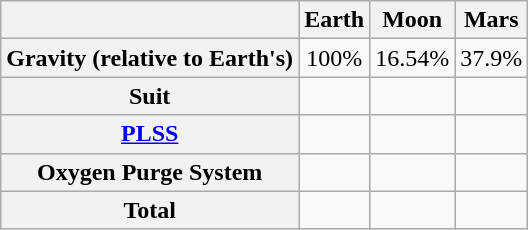<table class="wikitable plainrowheaders" style="text-align: center;">
<tr>
<th scope="col"></th>
<th scope="col">Earth</th>
<th scope="col">Moon</th>
<th scope="col">Mars</th>
</tr>
<tr>
<th scope="row">Gravity (relative to Earth's)</th>
<td>100%</td>
<td>16.54%</td>
<td>37.9%</td>
</tr>
<tr>
<th scope="row">Suit</th>
<td></td>
<td></td>
<td>  </td>
</tr>
<tr>
<th scope="row"><a href='#'>PLSS</a></th>
<td></td>
<td></td>
<td>  </td>
</tr>
<tr>
<th scope="row">Oxygen Purge System</th>
<td></td>
<td></td>
<td>  </td>
</tr>
<tr>
<th scope="row">Total</th>
<td></td>
<td></td>
<td>  </td>
</tr>
</table>
